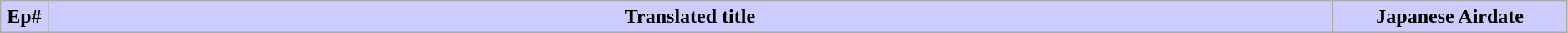<table class="wikitable" width=99%>
<tr>
<th style="background: #CCF" width="3%">Ep#</th>
<th style="background: #CCF">Translated title</th>
<th style="background: #CCF" width="15%">Japanese Airdate<br>








</th>
</tr>
</table>
